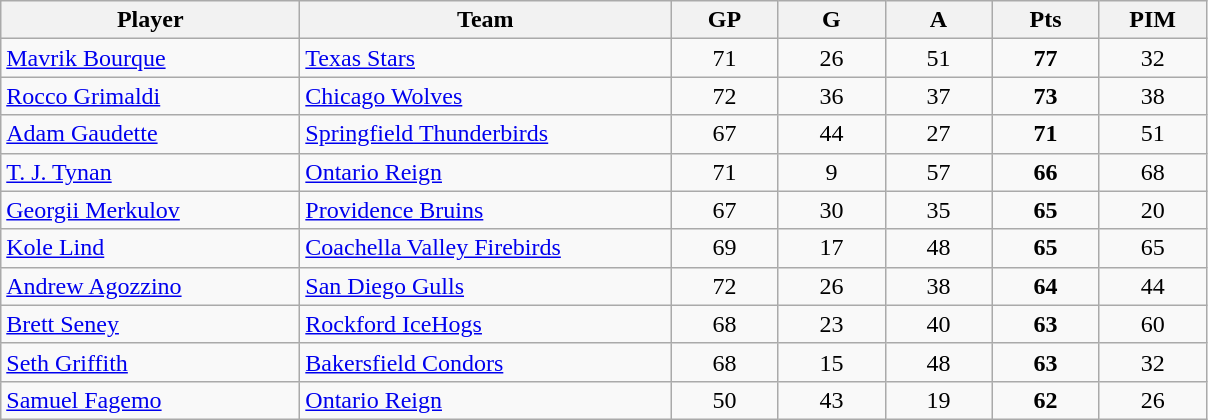<table class="wikitable sortable" style="text-align:center">
<tr>
<th style="width:12em">Player</th>
<th style="width:15em">Team</th>
<th style="width:4em">GP</th>
<th style="width:4em">G</th>
<th style="width:4em">A</th>
<th style="width:4em">Pts</th>
<th style="width:4em">PIM</th>
</tr>
<tr>
<td align=left><a href='#'>Mavrik Bourque</a></td>
<td align=left><a href='#'>Texas Stars</a></td>
<td>71</td>
<td>26</td>
<td>51</td>
<td><strong>77</strong></td>
<td>32</td>
</tr>
<tr>
<td align=left><a href='#'>Rocco Grimaldi</a></td>
<td align=left><a href='#'>Chicago Wolves</a></td>
<td>72</td>
<td>36</td>
<td>37</td>
<td><strong>73</strong></td>
<td>38</td>
</tr>
<tr>
<td align=left><a href='#'>Adam Gaudette</a></td>
<td align=left><a href='#'>Springfield Thunderbirds</a></td>
<td>67</td>
<td>44</td>
<td>27</td>
<td><strong>71</strong></td>
<td>51</td>
</tr>
<tr>
<td align=left><a href='#'>T. J. Tynan</a></td>
<td align=left><a href='#'>Ontario Reign</a></td>
<td>71</td>
<td>9</td>
<td>57</td>
<td><strong>66</strong></td>
<td>68</td>
</tr>
<tr>
<td align=left><a href='#'>Georgii Merkulov</a></td>
<td align=left><a href='#'>Providence Bruins</a></td>
<td>67</td>
<td>30</td>
<td>35</td>
<td><strong>65</strong></td>
<td>20</td>
</tr>
<tr>
<td align=left><a href='#'>Kole Lind</a></td>
<td align=left><a href='#'>Coachella Valley Firebirds</a></td>
<td>69</td>
<td>17</td>
<td>48</td>
<td><strong>65</strong></td>
<td>65</td>
</tr>
<tr>
<td align=left><a href='#'>Andrew Agozzino</a></td>
<td align=left><a href='#'>San Diego Gulls</a></td>
<td>72</td>
<td>26</td>
<td>38</td>
<td><strong>64</strong></td>
<td>44</td>
</tr>
<tr>
<td align=left><a href='#'>Brett Seney</a></td>
<td align=left><a href='#'>Rockford IceHogs</a></td>
<td>68</td>
<td>23</td>
<td>40</td>
<td><strong>63</strong></td>
<td>60</td>
</tr>
<tr>
<td align=left><a href='#'>Seth Griffith</a></td>
<td align=left><a href='#'>Bakersfield Condors</a></td>
<td>68</td>
<td>15</td>
<td>48</td>
<td><strong>63</strong></td>
<td>32</td>
</tr>
<tr>
<td align=left><a href='#'>Samuel Fagemo</a></td>
<td align=left><a href='#'>Ontario Reign</a></td>
<td>50</td>
<td>43</td>
<td>19</td>
<td><strong>62</strong></td>
<td>26</td>
</tr>
</table>
